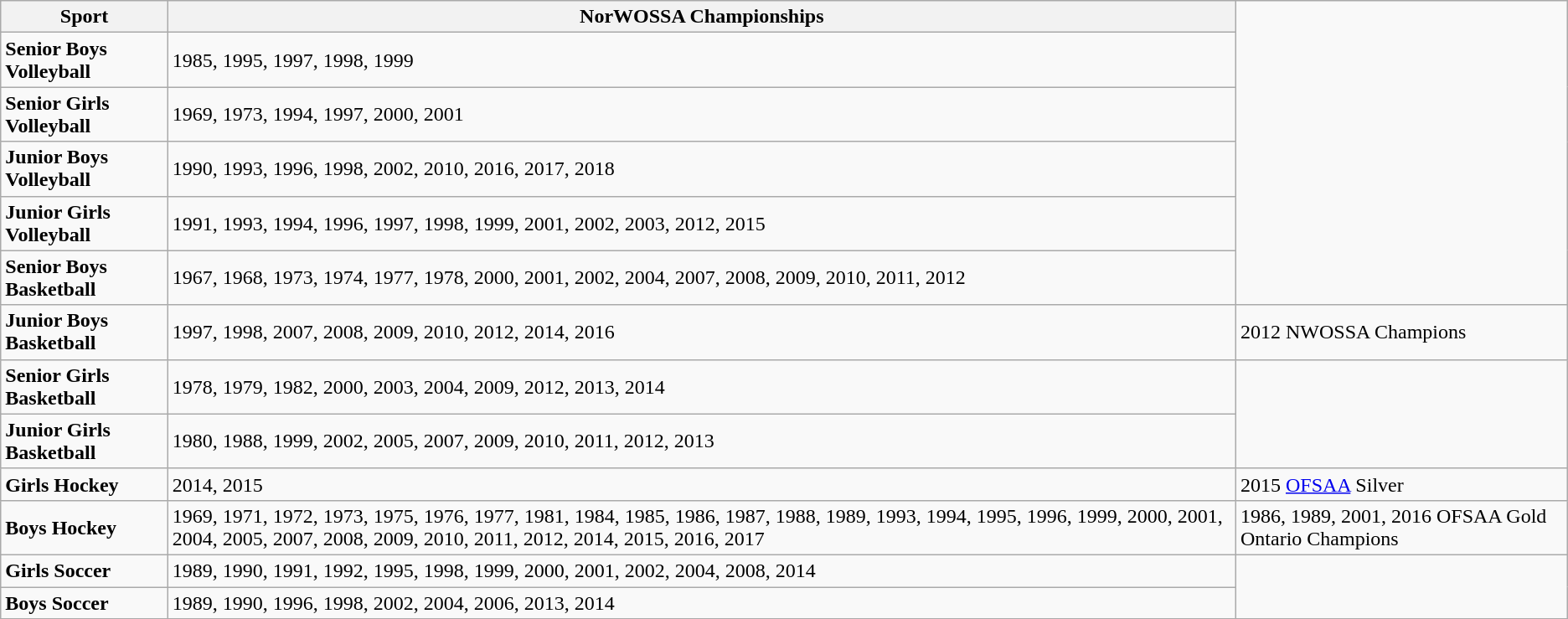<table class="wikitable">
<tr>
<th>Sport</th>
<th>NorWOSSA Championships</th>
</tr>
<tr>
<td><strong>Senior Boys Volleyball </strong></td>
<td>1985, 1995, 1997, 1998, 1999</td>
</tr>
<tr>
<td><strong>Senior Girls Volleyball </strong></td>
<td>1969, 1973, 1994, 1997, 2000, 2001</td>
</tr>
<tr>
<td><strong>Junior Boys Volleyball </strong></td>
<td>1990, 1993, 1996, 1998, 2002, 2010, 2016, 2017, 2018</td>
</tr>
<tr>
<td><strong>Junior Girls Volleyball </strong></td>
<td>1991, 1993, 1994, 1996, 1997, 1998, 1999, 2001, 2002, 2003, 2012, 2015</td>
</tr>
<tr>
<td><strong>Senior Boys Basketball </strong></td>
<td>1967, 1968, 1973, 1974, 1977, 1978, 2000, 2001, 2002, 2004, 2007, 2008, 2009, 2010, 2011, 2012</td>
</tr>
<tr>
<td><strong>Junior Boys Basketball </strong></td>
<td>1997, 1998, 2007, 2008, 2009, 2010, 2012, 2014, 2016</td>
<td>2012 NWOSSA Champions</td>
</tr>
<tr>
<td><strong>Senior Girls Basketball </strong></td>
<td>1978, 1979, 1982, 2000, 2003, 2004, 2009, 2012, 2013, 2014</td>
</tr>
<tr>
<td><strong>Junior Girls Basketball </strong></td>
<td>1980, 1988, 1999, 2002, 2005, 2007, 2009, 2010, 2011, 2012, 2013</td>
</tr>
<tr>
<td><strong>Girls Hockey </strong></td>
<td>2014, 2015</td>
<td>2015 <a href='#'>OFSAA</a> Silver</td>
</tr>
<tr>
<td><strong>Boys Hockey </strong></td>
<td>1969, 1971, 1972, 1973, 1975, 1976, 1977, 1981, 1984, 1985, 1986, 1987, 1988, 1989, 1993, 1994, 1995, 1996, 1999, 2000, 2001, 2004, 2005, 2007, 2008, 2009, 2010, 2011, 2012, 2014, 2015, 2016, 2017</td>
<td>1986, 1989, 2001, 2016 OFSAA Gold Ontario Champions</td>
</tr>
<tr>
<td><strong>Girls Soccer </strong></td>
<td>1989, 1990, 1991, 1992, 1995, 1998, 1999, 2000, 2001, 2002, 2004, 2008, 2014</td>
</tr>
<tr>
<td><strong>Boys Soccer </strong></td>
<td>1989, 1990, 1996, 1998, 2002, 2004, 2006, 2013, 2014</td>
</tr>
</table>
